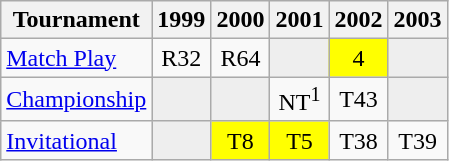<table class="wikitable" style="text-align:center;">
<tr>
<th>Tournament</th>
<th>1999</th>
<th>2000</th>
<th>2001</th>
<th>2002</th>
<th>2003</th>
</tr>
<tr>
<td align="left"><a href='#'>Match Play</a></td>
<td>R32</td>
<td>R64</td>
<td style="background:#eeeeee;"></td>
<td style="background:yellow;">4</td>
<td style="background:#eeeeee;"></td>
</tr>
<tr>
<td align="left"><a href='#'>Championship</a></td>
<td style="background:#eeeeee;"></td>
<td style="background:#eeeeee;"></td>
<td>NT<sup>1</sup></td>
<td>T43</td>
<td style="background:#eeeeee;"></td>
</tr>
<tr>
<td align="left"><a href='#'>Invitational</a></td>
<td style="background:#eeeeee;"></td>
<td style="background:yellow;">T8</td>
<td style="background:yellow;">T5</td>
<td>T38</td>
<td>T39</td>
</tr>
</table>
